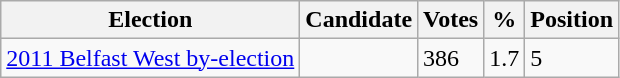<table class="wikitable sortable">
<tr>
<th>Election</th>
<th>Candidate</th>
<th>Votes</th>
<th>%</th>
<th>Position</th>
</tr>
<tr>
<td><a href='#'>2011 Belfast West by-election</a></td>
<td></td>
<td>386</td>
<td>1.7</td>
<td>5</td>
</tr>
</table>
